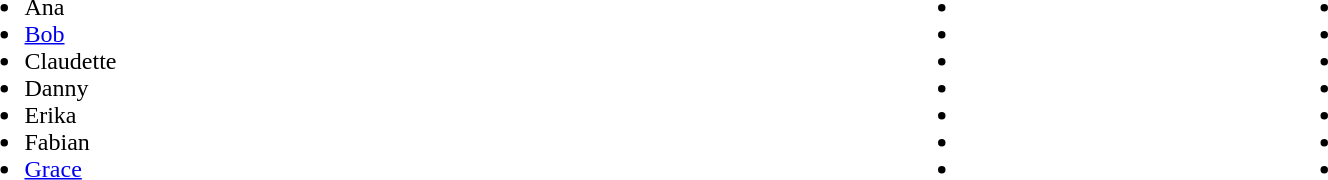<table width="90%">
<tr>
<td><br><ul><li>Ana</li><li><a href='#'>Bob</a></li><li>Claudette</li><li>Danny</li><li>Erika</li><li>Fabian</li><li><a href='#'>Grace</a></li></ul></td>
<td><br><ul><li></li><li></li><li></li><li></li><li></li><li></li><li></li></ul></td>
<td><br><ul><li></li><li></li><li></li><li></li><li></li><li></li><li></li></ul></td>
</tr>
</table>
